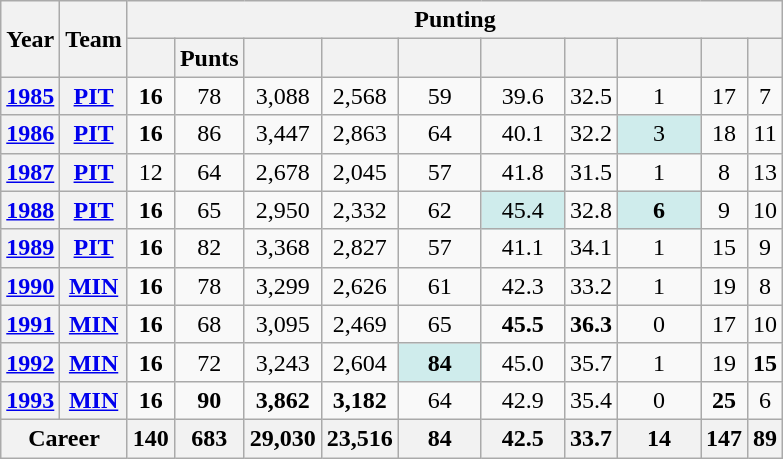<table class=wikitable style="text-align:center;">
<tr>
<th rowspan="2">Year</th>
<th rowspan="2">Team</th>
<th colspan="10">Punting</th>
</tr>
<tr>
<th></th>
<th>Punts</th>
<th></th>
<th></th>
<th></th>
<th></th>
<th></th>
<th></th>
<th></th>
<th></th>
</tr>
<tr>
<th><a href='#'>1985</a></th>
<th><a href='#'>PIT</a></th>
<td><strong>16</strong></td>
<td>78</td>
<td>3,088</td>
<td>2,568</td>
<td>59</td>
<td>39.6</td>
<td>32.5</td>
<td>1</td>
<td>17</td>
<td>7</td>
</tr>
<tr>
<th><a href='#'>1986</a></th>
<th><a href='#'>PIT</a></th>
<td><strong>16</strong></td>
<td>86</td>
<td>3,447</td>
<td>2,863</td>
<td>64</td>
<td>40.1</td>
<td>32.2</td>
<td style="background:#cfecec; width:3em;">3</td>
<td>18</td>
<td>11</td>
</tr>
<tr>
<th><a href='#'>1987</a></th>
<th><a href='#'>PIT</a></th>
<td>12</td>
<td>64</td>
<td>2,678</td>
<td>2,045</td>
<td>57</td>
<td>41.8</td>
<td>31.5</td>
<td>1</td>
<td>8</td>
<td>13</td>
</tr>
<tr>
<th><a href='#'>1988</a></th>
<th><a href='#'>PIT</a></th>
<td><strong>16</strong></td>
<td>65</td>
<td>2,950</td>
<td>2,332</td>
<td>62</td>
<td style="background:#cfecec; width:3em;">45.4</td>
<td>32.8</td>
<td style="background:#cfecec; width:3em;"><strong>6</strong></td>
<td>9</td>
<td>10</td>
</tr>
<tr>
<th><a href='#'>1989</a></th>
<th><a href='#'>PIT</a></th>
<td><strong>16</strong></td>
<td>82</td>
<td>3,368</td>
<td>2,827</td>
<td>57</td>
<td>41.1</td>
<td>34.1</td>
<td>1</td>
<td>15</td>
<td>9</td>
</tr>
<tr>
<th><a href='#'>1990</a></th>
<th><a href='#'>MIN</a></th>
<td><strong>16</strong></td>
<td>78</td>
<td>3,299</td>
<td>2,626</td>
<td>61</td>
<td>42.3</td>
<td>33.2</td>
<td>1</td>
<td>19</td>
<td>8</td>
</tr>
<tr>
<th><a href='#'>1991</a></th>
<th><a href='#'>MIN</a></th>
<td><strong>16</strong></td>
<td>68</td>
<td>3,095</td>
<td>2,469</td>
<td>65</td>
<td><strong>45.5</strong></td>
<td><strong>36.3</strong></td>
<td>0</td>
<td>17</td>
<td>10</td>
</tr>
<tr>
<th><a href='#'>1992</a></th>
<th><a href='#'>MIN</a></th>
<td><strong>16</strong></td>
<td>72</td>
<td>3,243</td>
<td>2,604</td>
<td style="background:#cfecec; width:3em;"><strong>84</strong></td>
<td>45.0</td>
<td>35.7</td>
<td>1</td>
<td>19</td>
<td><strong>15</strong></td>
</tr>
<tr>
<th><a href='#'>1993</a></th>
<th><a href='#'>MIN</a></th>
<td><strong>16</strong></td>
<td><strong>90</strong></td>
<td><strong>3,862</strong></td>
<td><strong>3,182</strong></td>
<td>64</td>
<td>42.9</td>
<td>35.4</td>
<td>0</td>
<td><strong>25</strong></td>
<td>6</td>
</tr>
<tr>
<th colspan="2">Career</th>
<th>140</th>
<th>683</th>
<th>29,030</th>
<th>23,516</th>
<th>84</th>
<th>42.5</th>
<th>33.7</th>
<th>14</th>
<th>147</th>
<th>89</th>
</tr>
</table>
